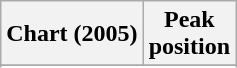<table class="wikitable sortable plainrowheaders" style="text-align:center">
<tr>
<th scope="col">Chart (2005)</th>
<th scope="col">Peak<br>position</th>
</tr>
<tr>
</tr>
<tr>
</tr>
<tr>
</tr>
</table>
